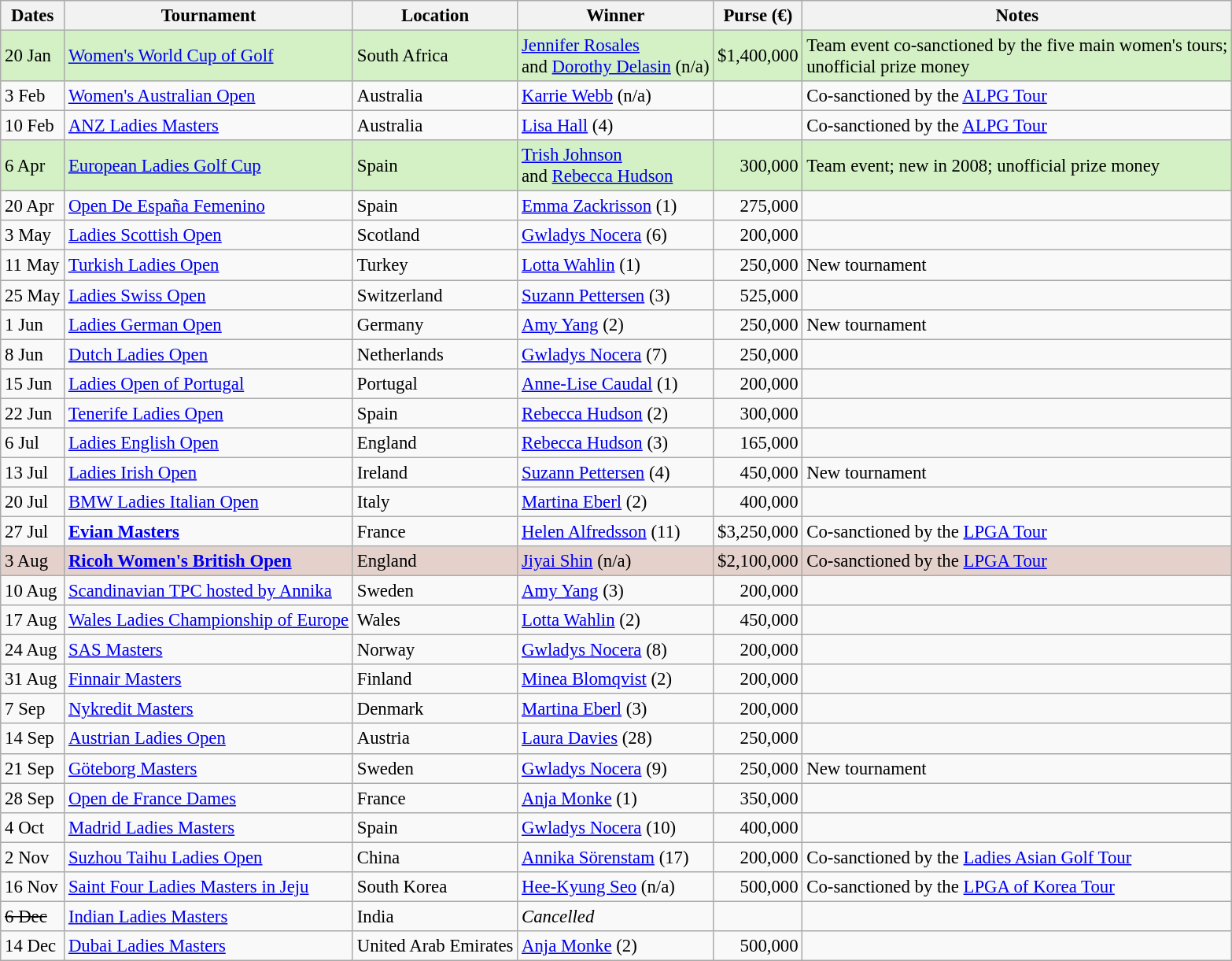<table class="wikitable sortable" style="font-size:95%">
<tr>
<th>Dates</th>
<th>Tournament</th>
<th>Location</th>
<th>Winner</th>
<th>Purse (€)</th>
<th>Notes</th>
</tr>
<tr style="background:#D4F1C5;">
<td>20 Jan</td>
<td><a href='#'>Women's World Cup of Golf</a></td>
<td>South Africa</td>
<td> <a href='#'>Jennifer Rosales</a><br>and <a href='#'>Dorothy Delasin</a> (n/a)</td>
<td align=right>$1,400,000</td>
<td>Team event co-sanctioned by the five main women's tours;<br>unofficial prize money</td>
</tr>
<tr>
<td>3 Feb</td>
<td><a href='#'>Women's Australian Open</a></td>
<td>Australia</td>
<td> <a href='#'>Karrie Webb</a> (n/a)</td>
<td align=right></td>
<td>Co-sanctioned by the <a href='#'>ALPG Tour</a></td>
</tr>
<tr>
<td>10 Feb</td>
<td><a href='#'>ANZ Ladies Masters</a></td>
<td>Australia</td>
<td> <a href='#'>Lisa Hall</a> (4)</td>
<td align=right></td>
<td>Co-sanctioned by the <a href='#'>ALPG Tour</a></td>
</tr>
<tr style="background:#D4F1C5;">
<td>6 Apr</td>
<td><a href='#'>European Ladies Golf Cup</a></td>
<td>Spain</td>
<td> <a href='#'>Trish Johnson</a><br>and <a href='#'>Rebecca Hudson</a></td>
<td align=right>300,000</td>
<td>Team event; new in 2008; unofficial prize money</td>
</tr>
<tr>
<td>20 Apr</td>
<td><a href='#'>Open De España Femenino</a></td>
<td>Spain</td>
<td> <a href='#'>Emma Zackrisson</a> (1)</td>
<td align=right>275,000</td>
<td></td>
</tr>
<tr>
<td>3 May</td>
<td><a href='#'>Ladies Scottish Open</a></td>
<td>Scotland</td>
<td> <a href='#'>Gwladys Nocera</a> (6)</td>
<td align=right>200,000</td>
<td></td>
</tr>
<tr>
<td>11 May</td>
<td><a href='#'>Turkish Ladies Open</a></td>
<td>Turkey</td>
<td> <a href='#'>Lotta Wahlin</a> (1)</td>
<td align=right>250,000</td>
<td>New tournament</td>
</tr>
<tr>
<td>25 May</td>
<td><a href='#'>Ladies Swiss Open</a></td>
<td>Switzerland</td>
<td> <a href='#'>Suzann Pettersen</a> (3)</td>
<td align=right>525,000</td>
<td></td>
</tr>
<tr>
<td>1 Jun</td>
<td><a href='#'>Ladies German Open</a></td>
<td>Germany</td>
<td> <a href='#'>Amy Yang</a> (2)</td>
<td align=right>250,000</td>
<td>New tournament</td>
</tr>
<tr>
<td>8 Jun</td>
<td><a href='#'>Dutch Ladies Open</a></td>
<td>Netherlands</td>
<td> <a href='#'>Gwladys Nocera</a> (7)</td>
<td align=right>250,000</td>
<td></td>
</tr>
<tr>
<td>15 Jun</td>
<td><a href='#'>Ladies Open of Portugal</a></td>
<td>Portugal</td>
<td> <a href='#'>Anne-Lise Caudal</a> (1)</td>
<td align=right>200,000</td>
<td></td>
</tr>
<tr>
<td>22 Jun</td>
<td><a href='#'>Tenerife Ladies Open</a></td>
<td>Spain</td>
<td> <a href='#'>Rebecca Hudson</a> (2)</td>
<td align=right>300,000</td>
<td></td>
</tr>
<tr>
<td>6 Jul</td>
<td><a href='#'>Ladies English Open</a></td>
<td>England</td>
<td> <a href='#'>Rebecca Hudson</a> (3)</td>
<td align=right>165,000</td>
<td></td>
</tr>
<tr>
<td>13 Jul</td>
<td><a href='#'>Ladies Irish Open</a></td>
<td>Ireland</td>
<td> <a href='#'>Suzann Pettersen</a> (4)</td>
<td align=right>450,000</td>
<td>New tournament</td>
</tr>
<tr>
<td>20 Jul</td>
<td><a href='#'>BMW Ladies Italian Open</a></td>
<td>Italy</td>
<td> <a href='#'>Martina Eberl</a> (2)</td>
<td align=right>400,000</td>
<td></td>
</tr>
<tr>
<td>27 Jul</td>
<td><strong><a href='#'>Evian Masters</a></strong></td>
<td>France</td>
<td> <a href='#'>Helen Alfredsson</a> (11)</td>
<td align=right>$3,250,000</td>
<td>Co-sanctioned by the <a href='#'>LPGA Tour</a></td>
</tr>
<tr style="background:#e5d1cb;">
<td>3 Aug</td>
<td><strong><a href='#'>Ricoh Women's British Open</a></strong></td>
<td>England</td>
<td> <a href='#'>Jiyai Shin</a> (n/a)</td>
<td align=right>$2,100,000</td>
<td>Co-sanctioned by the <a href='#'>LPGA Tour</a></td>
</tr>
<tr>
<td>10 Aug</td>
<td><a href='#'>Scandinavian TPC hosted by Annika</a></td>
<td>Sweden</td>
<td> <a href='#'>Amy Yang</a> (3)</td>
<td align=right>200,000</td>
<td></td>
</tr>
<tr>
<td>17 Aug</td>
<td><a href='#'>Wales Ladies Championship of Europe</a></td>
<td>Wales</td>
<td> <a href='#'>Lotta Wahlin</a> (2)</td>
<td align=right>450,000</td>
<td></td>
</tr>
<tr>
<td>24 Aug</td>
<td><a href='#'>SAS Masters</a></td>
<td>Norway</td>
<td> <a href='#'>Gwladys Nocera</a> (8)</td>
<td align=right>200,000</td>
<td></td>
</tr>
<tr>
<td>31 Aug</td>
<td><a href='#'>Finnair Masters</a></td>
<td>Finland</td>
<td> <a href='#'>Minea Blomqvist</a> (2)</td>
<td align=right>200,000</td>
<td></td>
</tr>
<tr>
<td>7 Sep</td>
<td><a href='#'>Nykredit Masters</a></td>
<td>Denmark</td>
<td> <a href='#'>Martina Eberl</a> (3)</td>
<td align=right>200,000</td>
<td></td>
</tr>
<tr>
<td>14 Sep</td>
<td><a href='#'>Austrian Ladies Open</a></td>
<td>Austria</td>
<td> <a href='#'>Laura Davies</a> (28)</td>
<td align=right>250,000</td>
<td></td>
</tr>
<tr>
<td>21 Sep</td>
<td><a href='#'>Göteborg Masters</a></td>
<td>Sweden</td>
<td> <a href='#'>Gwladys Nocera</a> (9)</td>
<td align=right>250,000</td>
<td>New tournament</td>
</tr>
<tr>
<td>28 Sep</td>
<td><a href='#'>Open de France Dames</a></td>
<td>France</td>
<td> <a href='#'>Anja Monke</a> (1)</td>
<td align=right>350,000</td>
<td></td>
</tr>
<tr>
<td>4 Oct</td>
<td><a href='#'>Madrid Ladies Masters</a></td>
<td>Spain</td>
<td> <a href='#'>Gwladys Nocera</a> (10)</td>
<td align=right>400,000</td>
<td></td>
</tr>
<tr>
<td>2 Nov</td>
<td><a href='#'>Suzhou Taihu Ladies Open</a></td>
<td>China</td>
<td> <a href='#'>Annika Sörenstam</a> (17)</td>
<td align=right>200,000</td>
<td>Co-sanctioned by the <a href='#'>Ladies Asian Golf Tour</a></td>
</tr>
<tr>
<td>16 Nov</td>
<td><a href='#'>Saint Four Ladies Masters in Jeju</a></td>
<td>South Korea</td>
<td> <a href='#'>Hee-Kyung Seo</a> (n/a)</td>
<td align=right>500,000</td>
<td>Co-sanctioned by the <a href='#'>LPGA of Korea Tour</a></td>
</tr>
<tr>
<td><s>6 Dec</s></td>
<td><a href='#'>Indian Ladies Masters</a></td>
<td>India</td>
<td><em>Cancelled</em></td>
<td align=right></td>
<td></td>
</tr>
<tr>
<td>14 Dec</td>
<td><a href='#'>Dubai Ladies Masters</a></td>
<td>United Arab Emirates</td>
<td> <a href='#'>Anja Monke</a> (2)</td>
<td align=right>500,000</td>
<td></td>
</tr>
</table>
